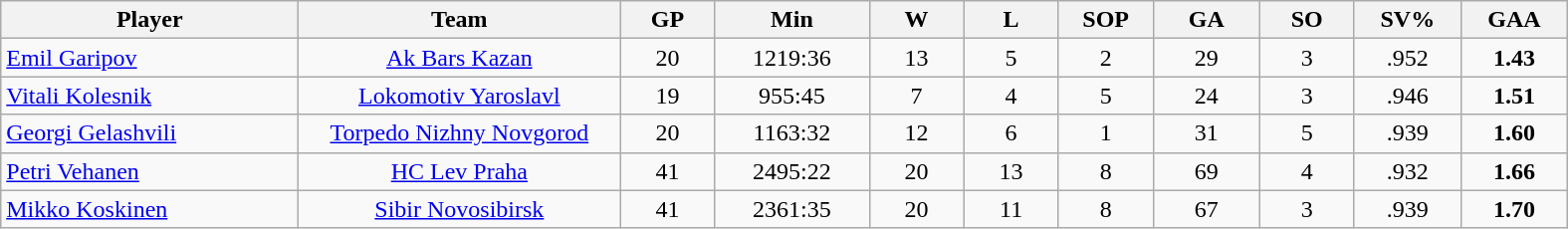<table class="wikitable sortable" style="text-align:center;">
<tr>
<th style="width: 12em;">Player</th>
<th style="width: 13em;">Team</th>
<th style="width: 3.5em;">GP</th>
<th style="width: 6em;">Min</th>
<th style="width: 3.5em;">W</th>
<th style="width: 3.5em;">L</th>
<th style="width: 3.5em;">SOP</th>
<th style="width: 4em;">GA</th>
<th style="width: 3.5em;">SO</th>
<th style="width: 4em;">SV%</th>
<th style="width: 4em;">GAA</th>
</tr>
<tr>
<td align=left> <a href='#'>Emil Garipov</a></td>
<td><a href='#'>Ak Bars Kazan</a></td>
<td>20</td>
<td>1219:36</td>
<td>13</td>
<td>5</td>
<td>2</td>
<td>29</td>
<td>3</td>
<td>.952</td>
<td><strong>1.43</strong></td>
</tr>
<tr>
<td align=left> <a href='#'>Vitali Kolesnik</a></td>
<td><a href='#'>Lokomotiv Yaroslavl</a></td>
<td>19</td>
<td>955:45</td>
<td>7</td>
<td>4</td>
<td>5</td>
<td>24</td>
<td>3</td>
<td>.946</td>
<td><strong>1.51</strong></td>
</tr>
<tr>
<td align=left> <a href='#'>Georgi Gelashvili</a></td>
<td><a href='#'>Torpedo Nizhny Novgorod</a></td>
<td>20</td>
<td>1163:32</td>
<td>12</td>
<td>6</td>
<td>1</td>
<td>31</td>
<td>5</td>
<td>.939</td>
<td><strong>1.60</strong></td>
</tr>
<tr>
<td align=left> <a href='#'>Petri Vehanen</a></td>
<td><a href='#'>HC Lev Praha</a></td>
<td>41</td>
<td>2495:22</td>
<td>20</td>
<td>13</td>
<td>8</td>
<td>69</td>
<td>4</td>
<td>.932</td>
<td><strong>1.66</strong></td>
</tr>
<tr>
<td align=left> <a href='#'>Mikko Koskinen</a></td>
<td><a href='#'>Sibir Novosibirsk</a></td>
<td>41</td>
<td>2361:35</td>
<td>20</td>
<td>11</td>
<td>8</td>
<td>67</td>
<td>3</td>
<td>.939</td>
<td><strong>1.70</strong></td>
</tr>
</table>
